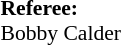<table width=100% style="font-size: 90%">
<tr>
<td><br><strong>Referee:</strong>
<br>Bobby Calder</td>
</tr>
</table>
